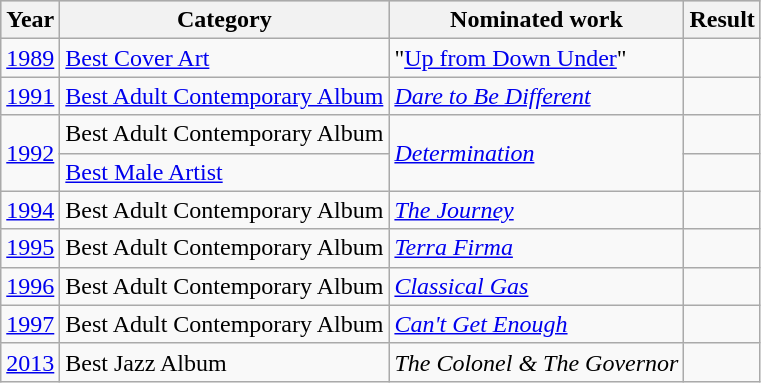<table class="wikitable">
<tr style="background:#ccc;">
<th>Year</th>
<th>Category</th>
<th>Nominated work</th>
<th>Result</th>
</tr>
<tr>
<td><a href='#'>1989</a></td>
<td><a href='#'>Best Cover Art</a></td>
<td>"<a href='#'>Up from Down Under</a>"</td>
<td></td>
</tr>
<tr>
<td><a href='#'>1991</a></td>
<td><a href='#'>Best Adult Contemporary Album</a></td>
<td><em><a href='#'>Dare to Be Different</a></em></td>
<td></td>
</tr>
<tr>
<td rowspan="2"><a href='#'>1992</a></td>
<td>Best Adult Contemporary Album</td>
<td rowspan="2"><em><a href='#'>Determination</a></em></td>
<td></td>
</tr>
<tr>
<td><a href='#'>Best Male Artist</a></td>
<td></td>
</tr>
<tr>
<td><a href='#'>1994</a></td>
<td>Best Adult Contemporary Album</td>
<td><em><a href='#'>The Journey</a></em></td>
<td></td>
</tr>
<tr>
<td><a href='#'>1995</a></td>
<td>Best Adult Contemporary Album</td>
<td><em><a href='#'>Terra Firma</a></em></td>
<td></td>
</tr>
<tr>
<td><a href='#'>1996</a></td>
<td>Best Adult Contemporary Album</td>
<td><em><a href='#'>Classical Gas</a></em></td>
<td></td>
</tr>
<tr>
<td><a href='#'>1997</a></td>
<td>Best Adult Contemporary Album</td>
<td><em><a href='#'>Can't Get Enough</a></em></td>
<td></td>
</tr>
<tr>
<td><a href='#'>2013</a></td>
<td>Best Jazz Album</td>
<td><em>The Colonel & The Governor</em></td>
<td></td>
</tr>
</table>
